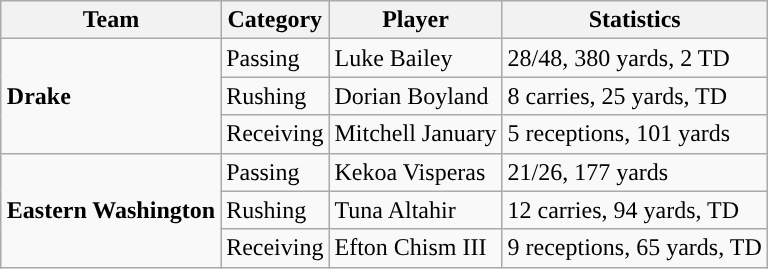<table class="wikitable" style="float: right;">
<tr>
<th>Team</th>
<th>Category</th>
<th>Player</th>
<th>Statistics</th>
</tr>
<tr>
<td rowspan=3><strong>Drake</strong></td>
<td>Passing</td>
<td>Luke Bailey</td>
<td>28/48, 380 yards, 2 TD</td>
</tr>
<tr>
<td>Rushing</td>
<td>Dorian Boyland</td>
<td>8 carries, 25 yards, TD</td>
</tr>
<tr>
<td>Receiving</td>
<td>Mitchell January</td>
<td>5 receptions, 101 yards</td>
</tr>
<tr>
<td rowspan=3><strong>Eastern Washington</strong></td>
<td>Passing</td>
<td>Kekoa Visperas</td>
<td>21/26, 177 yards</td>
</tr>
<tr>
<td>Rushing</td>
<td>Tuna Altahir</td>
<td>12 carries, 94 yards, TD</td>
</tr>
<tr>
<td>Receiving</td>
<td>Efton Chism III</td>
<td>9 receptions, 65 yards, TD</td>
</tr>
</table>
